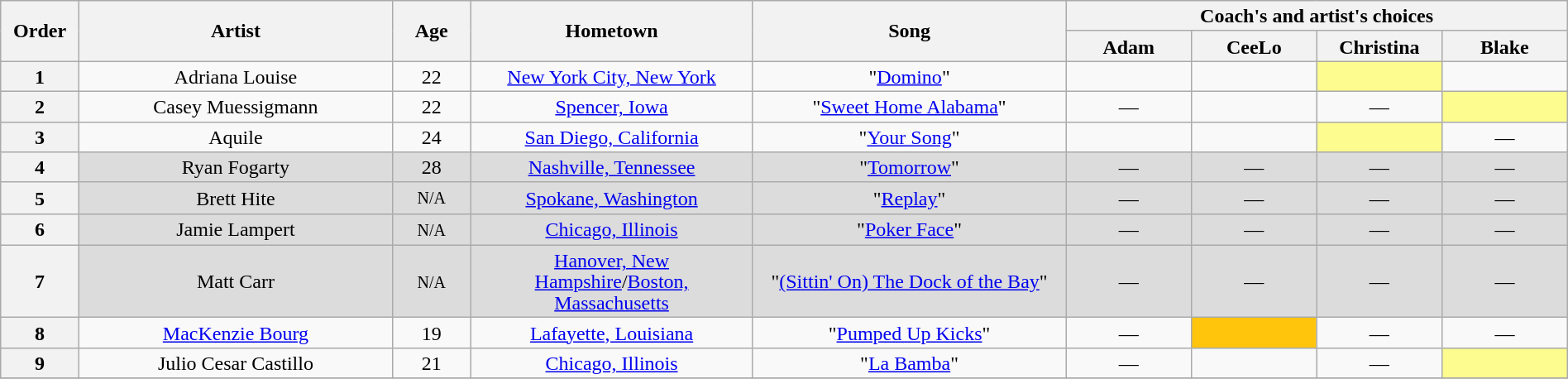<table class="wikitable" style="text-align:center; line-height:17px; width:100%;">
<tr>
<th scope="col" rowspan="2" width="05%">Order</th>
<th scope="col" rowspan="2" width="20%">Artist</th>
<th scope="col" rowspan="2" width="05%">Age</th>
<th scope="col" rowspan="2" width="18%">Hometown</th>
<th scope="col" rowspan="2" width="20%">Song</th>
<th scope="col" colspan="4" width="32%">Coach's and artist's choices</th>
</tr>
<tr>
<th width="08%">Adam</th>
<th width="08%">CeeLo</th>
<th width="08%">Christina</th>
<th width="08%">Blake</th>
</tr>
<tr>
<th>1</th>
<td>Adriana Louise</td>
<td>22</td>
<td><a href='#'>New York City, New York</a></td>
<td>"<a href='#'>Domino</a>"</td>
<td><strong></strong></td>
<td><strong></strong></td>
<td style="background:#fdfc8f;"><strong></strong></td>
<td><strong></strong></td>
</tr>
<tr>
<th>2</th>
<td>Casey Muessigmann</td>
<td>22</td>
<td><a href='#'>Spencer, Iowa</a></td>
<td>"<a href='#'>Sweet Home Alabama</a>"</td>
<td>—</td>
<td><strong></strong></td>
<td>—</td>
<td style="background:#fdfc8f;"><strong></strong></td>
</tr>
<tr>
<th>3</th>
<td>Aquile</td>
<td>24</td>
<td><a href='#'>San Diego, California</a></td>
<td>"<a href='#'>Your Song</a>"</td>
<td><strong></strong></td>
<td><strong></strong></td>
<td style="background:#fdfc8f;"><strong></strong></td>
<td>—</td>
</tr>
<tr>
<th>4</th>
<td style="background:#DCDCDC;">Ryan Fogarty</td>
<td style="background:#DCDCDC;">28</td>
<td style="background:#DCDCDC;"><a href='#'>Nashville, Tennessee</a></td>
<td style="background:#DCDCDC;">"<a href='#'>Tomorrow</a>"</td>
<td style="background:#DCDCDC;">—</td>
<td style="background:#DCDCDC;">—</td>
<td style="background:#DCDCDC;">—</td>
<td style="background:#DCDCDC;">—</td>
</tr>
<tr>
<th>5</th>
<td style="background:#DCDCDC;">Brett Hite</td>
<td style="background:#DCDCDC;"><small>N/A</small></td>
<td style="background:#DCDCDC;"><a href='#'>Spokane, Washington</a></td>
<td style="background:#DCDCDC;">"<a href='#'>Replay</a>"</td>
<td style="background:#DCDCDC;">—</td>
<td style="background:#DCDCDC;">—</td>
<td style="background:#DCDCDC;">—</td>
<td style="background:#DCDCDC;">—</td>
</tr>
<tr>
<th>6</th>
<td style="background:#DCDCDC;">Jamie Lampert</td>
<td style="background:#DCDCDC;"><small>N/A</small></td>
<td style="background:#DCDCDC;"><a href='#'>Chicago, Illinois</a></td>
<td style="background:#DCDCDC;">"<a href='#'>Poker Face</a>"</td>
<td style="background:#DCDCDC;">—</td>
<td style="background:#DCDCDC;">—</td>
<td style="background:#DCDCDC;">—</td>
<td style="background:#DCDCDC;">—</td>
</tr>
<tr>
<th>7</th>
<td style="background:#DCDCDC;">Matt Carr</td>
<td style="background:#DCDCDC;"><small>N/A</small></td>
<td style="background:#DCDCDC;"><a href='#'>Hanover, New Hampshire</a>/<a href='#'>Boston, Massachusetts</a></td>
<td style="background:#DCDCDC;">"<a href='#'>(Sittin' On) The Dock of the Bay</a>"</td>
<td style="background:#DCDCDC;">—</td>
<td style="background:#DCDCDC;">—</td>
<td style="background:#DCDCDC;">—</td>
<td style="background:#DCDCDC;">—</td>
</tr>
<tr>
<th>8</th>
<td><a href='#'>MacKenzie Bourg</a></td>
<td>19</td>
<td><a href='#'>Lafayette, Louisiana</a></td>
<td>"<a href='#'>Pumped Up Kicks</a>"</td>
<td>—</td>
<td style="background:#FFC40C;"><strong></strong></td>
<td>—</td>
<td>—</td>
</tr>
<tr>
<th>9</th>
<td>Julio Cesar Castillo</td>
<td>21</td>
<td><a href='#'>Chicago, Illinois</a></td>
<td>"<a href='#'>La Bamba</a>"</td>
<td>—</td>
<td><strong></strong></td>
<td>—</td>
<td style="background:#fdfc8f;"><strong></strong></td>
</tr>
<tr>
</tr>
</table>
